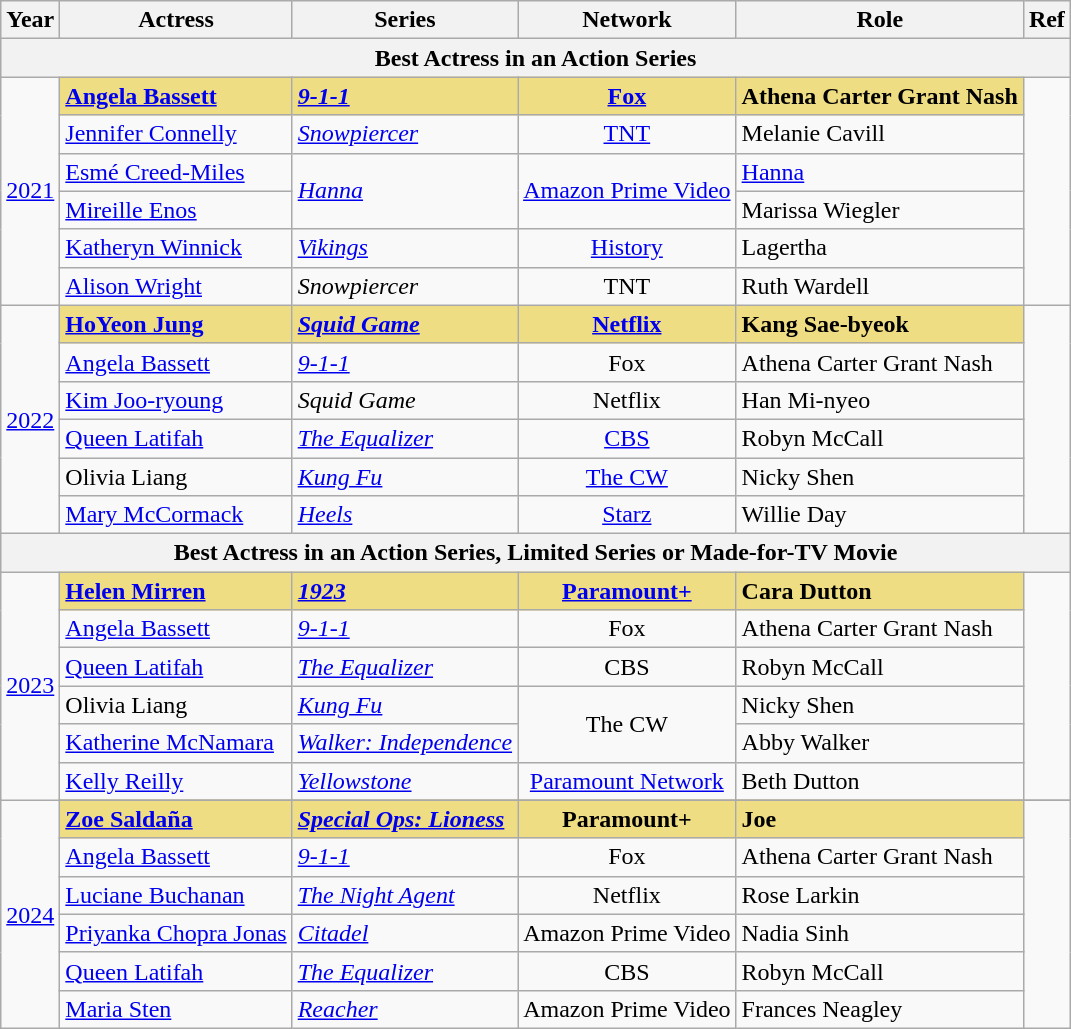<table class="wikitable">
<tr>
<th>Year</th>
<th>Actress</th>
<th>Series</th>
<th>Network</th>
<th>Role</th>
<th>Ref</th>
</tr>
<tr>
<th colspan="6">Best Actress in an Action Series</th>
</tr>
<tr>
<td rowspan="6"><a href='#'>2021</a></td>
<td style="background:#EEDD82;"><strong><a href='#'>Angela Bassett</a></strong></td>
<td style="background:#EEDD82;"><strong><em><a href='#'>9-1-1</a></em></strong></td>
<td style="background:#EEDD82; text-align:center"><strong><a href='#'>Fox</a></strong></td>
<td style="background:#EEDD82;"><strong>Athena Carter Grant Nash</strong></td>
<td rowspan="6"></td>
</tr>
<tr>
<td><a href='#'>Jennifer Connelly</a></td>
<td><em><a href='#'>Snowpiercer</a></em></td>
<td style="text-align:center"><a href='#'>TNT</a></td>
<td>Melanie Cavill</td>
</tr>
<tr>
<td><a href='#'>Esmé Creed-Miles</a></td>
<td rowspan="2"><em><a href='#'>Hanna</a></em></td>
<td rowspan="2" style="text-align:center"><a href='#'>Amazon Prime Video</a></td>
<td><a href='#'>Hanna</a></td>
</tr>
<tr>
<td><a href='#'>Mireille Enos</a></td>
<td>Marissa Wiegler</td>
</tr>
<tr>
<td><a href='#'>Katheryn Winnick</a></td>
<td><em><a href='#'>Vikings</a></em></td>
<td style="text-align:center"><a href='#'>History</a></td>
<td>Lagertha</td>
</tr>
<tr>
<td><a href='#'>Alison Wright</a></td>
<td><em>Snowpiercer</em></td>
<td style="text-align:center">TNT</td>
<td>Ruth Wardell</td>
</tr>
<tr>
<td rowspan="6"><a href='#'>2022</a></td>
<td style="background:#EEDD82"><strong><a href='#'>HoYeon Jung</a></strong></td>
<td style="background:#EEDD82"><strong><em><a href='#'>Squid Game</a></em></strong></td>
<td style="text-align:center; background:#EEDD82"><strong><a href='#'>Netflix</a></strong></td>
<td style="background:#EEDD82"><strong>Kang Sae-byeok</strong></td>
<td rowspan="6"></td>
</tr>
<tr>
<td><a href='#'>Angela Bassett</a></td>
<td><em><a href='#'>9-1-1</a></em></td>
<td style="text-align:center">Fox</td>
<td>Athena Carter Grant Nash</td>
</tr>
<tr>
<td><a href='#'>Kim Joo-ryoung</a></td>
<td><em>Squid Game</em></td>
<td style="text-align:center">Netflix</td>
<td>Han Mi-nyeo</td>
</tr>
<tr>
<td><a href='#'>Queen Latifah</a></td>
<td><em><a href='#'>The Equalizer</a></em></td>
<td style="text-align:center"><a href='#'>CBS</a></td>
<td>Robyn McCall</td>
</tr>
<tr>
<td>Olivia Liang</td>
<td><em><a href='#'>Kung Fu</a></em></td>
<td style="text-align:center"><a href='#'>The CW</a></td>
<td>Nicky Shen</td>
</tr>
<tr>
<td><a href='#'>Mary McCormack</a></td>
<td><em><a href='#'>Heels</a></em></td>
<td style="text-align:center"><a href='#'>Starz</a></td>
<td>Willie Day</td>
</tr>
<tr>
<th colspan="6">Best Actress in an Action Series, Limited Series or Made-for-TV Movie</th>
</tr>
<tr>
<td rowspan="6"><a href='#'>2023</a></td>
<td style="background:#EEDD82"><strong><a href='#'>Helen Mirren</a></strong></td>
<td style="background:#EEDD82"><strong><em><a href='#'>1923</a></em></strong></td>
<td style="text-align:center; background:#EEDD82"><strong><a href='#'>Paramount+</a></strong></td>
<td style="background:#EEDD82"><strong>Cara Dutton</strong></td>
<td rowspan="6"></td>
</tr>
<tr>
<td><a href='#'>Angela Bassett</a></td>
<td><em><a href='#'>9-1-1</a></em></td>
<td style="text-align:center">Fox</td>
<td>Athena Carter Grant Nash</td>
</tr>
<tr>
<td><a href='#'>Queen Latifah</a></td>
<td><em><a href='#'>The Equalizer</a></em></td>
<td style="text-align:center">CBS</td>
<td>Robyn McCall</td>
</tr>
<tr>
<td>Olivia Liang</td>
<td><em><a href='#'>Kung Fu</a></em></td>
<td rowspan="2" style="text-align:center">The CW</td>
<td>Nicky Shen</td>
</tr>
<tr>
<td><a href='#'>Katherine McNamara</a></td>
<td><em><a href='#'>Walker: Independence</a></em></td>
<td>Abby Walker</td>
</tr>
<tr>
<td><a href='#'>Kelly Reilly</a></td>
<td><em><a href='#'>Yellowstone</a></em></td>
<td style="text-align:center"><a href='#'>Paramount Network</a></td>
<td>Beth Dutton</td>
</tr>
<tr>
<td rowspan="7"><a href='#'>2024</a></td>
</tr>
<tr>
<td style="background:#EEDD82;"><strong><a href='#'>Zoe Saldaña</a></strong></td>
<td style="background:#EEDD82;"><strong><em><a href='#'>Special Ops: Lioness</a></em></strong></td>
<td style="text-align:center; background:#EEDD82"><strong>Paramount+</strong></td>
<td style="background:#EEDD82;"><strong>Joe</strong></td>
<td rowspan="6"></td>
</tr>
<tr>
<td><a href='#'>Angela Bassett</a></td>
<td><em><a href='#'>9-1-1</a></em></td>
<td style="text-align:center">Fox</td>
<td>Athena Carter Grant Nash</td>
</tr>
<tr>
<td><a href='#'>Luciane Buchanan</a></td>
<td><em><a href='#'>The Night Agent</a></em></td>
<td style="text-align:center">Netflix</td>
<td>Rose Larkin</td>
</tr>
<tr>
<td><a href='#'>Priyanka Chopra Jonas</a></td>
<td><em><a href='#'>Citadel</a></em></td>
<td style="text-align:center">Amazon Prime Video</td>
<td>Nadia Sinh</td>
</tr>
<tr>
<td><a href='#'>Queen Latifah</a></td>
<td><em><a href='#'>The Equalizer</a></em></td>
<td style="text-align:center">CBS</td>
<td>Robyn McCall</td>
</tr>
<tr>
<td><a href='#'>Maria Sten</a></td>
<td><em><a href='#'>Reacher</a></em></td>
<td style="text-align:center">Amazon Prime Video</td>
<td>Frances Neagley</td>
</tr>
</table>
